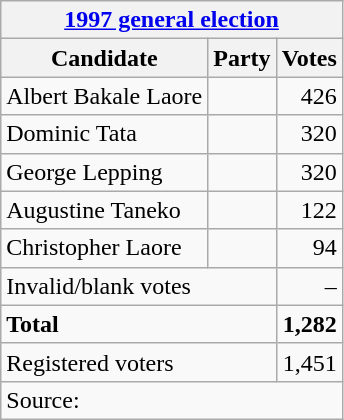<table class="wikitable" style="text-align:left">
<tr>
<th colspan="3"><a href='#'>1997 general election</a></th>
</tr>
<tr>
<th>Candidate</th>
<th>Party</th>
<th>Votes</th>
</tr>
<tr>
<td>Albert Bakale Laore</td>
<td></td>
<td align="right">426</td>
</tr>
<tr>
<td>Dominic Tata</td>
<td></td>
<td align="right">320</td>
</tr>
<tr>
<td>George Lepping</td>
<td></td>
<td align="right">320</td>
</tr>
<tr>
<td>Augustine Taneko</td>
<td></td>
<td align="right">122</td>
</tr>
<tr>
<td>Christopher Laore</td>
<td></td>
<td align="right">94</td>
</tr>
<tr>
<td colspan="2">Invalid/blank votes</td>
<td align="right">–</td>
</tr>
<tr>
<td colspan="2"><strong>Total</strong></td>
<td align="right"><strong>1,282</strong></td>
</tr>
<tr>
<td colspan="2">Registered voters</td>
<td align="right">1,451</td>
</tr>
<tr>
<td colspan="3">Source: </td>
</tr>
</table>
